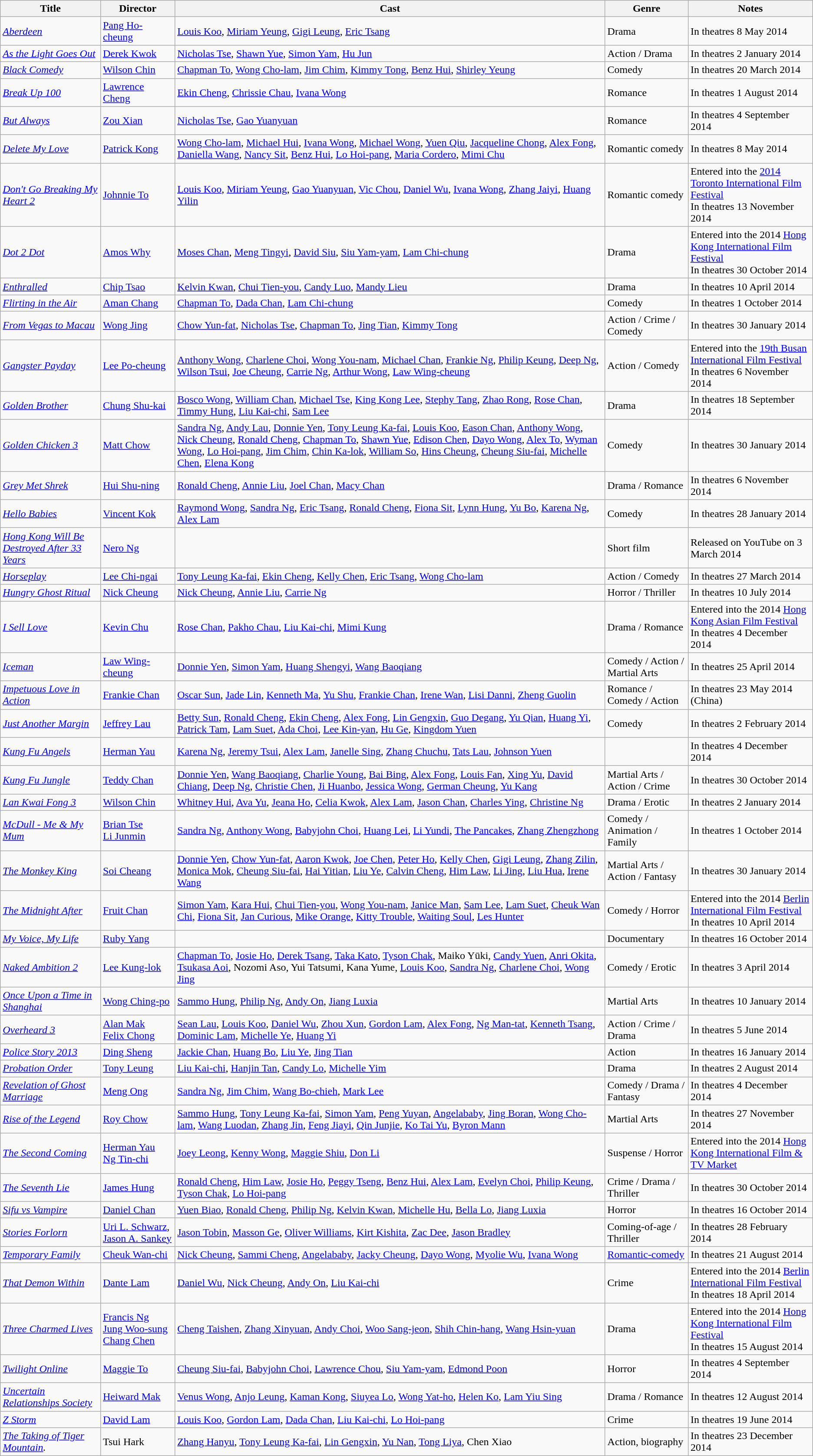<table class="wikitable sortable">
<tr>
<th>Title</th>
<th>Director</th>
<th>Cast</th>
<th>Genre</th>
<th>Notes</th>
</tr>
<tr>
<td><em><a href='#'>Aberdeen</a></em></td>
<td><a href='#'>Pang Ho-cheung</a></td>
<td><a href='#'>Louis Koo</a>, <a href='#'>Miriam Yeung</a>, <a href='#'>Gigi Leung</a>, <a href='#'>Eric Tsang</a></td>
<td>Drama</td>
<td>In theatres 8 May 2014</td>
</tr>
<tr>
<td><em><a href='#'>As the Light Goes Out</a></em></td>
<td><a href='#'>Derek Kwok</a></td>
<td><a href='#'>Nicholas Tse</a>, <a href='#'>Shawn Yue</a>, <a href='#'>Simon Yam</a>, <a href='#'>Hu Jun</a></td>
<td>Action / Drama</td>
<td>In theatres 2 January 2014</td>
</tr>
<tr>
<td><em><a href='#'>Black Comedy</a></em></td>
<td><a href='#'>Wilson Chin</a></td>
<td><a href='#'>Chapman To</a>, <a href='#'>Wong Cho-lam</a>, <a href='#'>Jim Chim</a>, <a href='#'>Kimmy Tong</a>, <a href='#'>Benz Hui</a>, <a href='#'>Shirley Yeung</a></td>
<td>Comedy</td>
<td>In theatres 20 March 2014</td>
</tr>
<tr>
<td><em><a href='#'>Break Up 100</a></em></td>
<td><a href='#'>Lawrence Cheng</a></td>
<td><a href='#'>Ekin Cheng</a>, <a href='#'>Chrissie Chau</a>, <a href='#'>Ivana Wong</a></td>
<td>Romance</td>
<td>In theatres 1 August 2014</td>
</tr>
<tr>
<td><em><a href='#'>But Always</a></em></td>
<td><a href='#'>Zou Xian</a></td>
<td><a href='#'>Nicholas Tse</a>, <a href='#'>Gao Yuanyuan</a></td>
<td>Romance</td>
<td>In theatres 4 September 2014</td>
</tr>
<tr>
<td><em><a href='#'>Delete My Love</a></em></td>
<td><a href='#'>Patrick Kong</a></td>
<td><a href='#'>Wong Cho-lam</a>, <a href='#'>Michael Hui</a>, <a href='#'>Ivana Wong</a>, <a href='#'>Michael Wong</a>, <a href='#'>Yuen Qiu</a>, <a href='#'>Jacqueline Chong</a>, <a href='#'>Alex Fong</a>, <a href='#'>Daniella Wang</a>, <a href='#'>Nancy Sit</a>, <a href='#'>Benz Hui</a>, <a href='#'>Lo Hoi-pang</a>, <a href='#'>Maria Cordero</a>, <a href='#'>Mimi Chu</a></td>
<td>Romantic comedy</td>
<td>In theatres 8 May 2014</td>
</tr>
<tr>
<td><em><a href='#'>Don't Go Breaking My Heart 2</a></em></td>
<td><a href='#'>Johnnie To</a></td>
<td><a href='#'>Louis Koo</a>, <a href='#'>Miriam Yeung</a>, <a href='#'>Gao Yuanyuan</a>, <a href='#'>Vic Chou</a>, <a href='#'>Daniel Wu</a>, <a href='#'>Ivana Wong</a>, <a href='#'>Zhang Jaiyi</a>, <a href='#'>Huang Yilin</a></td>
<td>Romantic comedy</td>
<td>Entered into the <a href='#'>2014 Toronto International Film Festival</a> <br> In theatres 13 November 2014</td>
</tr>
<tr>
<td><em><a href='#'>Dot 2 Dot</a></em></td>
<td><a href='#'>Amos Why</a></td>
<td><a href='#'>Moses Chan</a>, <a href='#'>Meng Tingyi</a>, <a href='#'>David Siu</a>, <a href='#'>Siu Yam-yam</a>, <a href='#'>Lam Chi-chung</a></td>
<td>Drama</td>
<td>Entered into the 2014 <a href='#'>Hong Kong International Film Festival</a> <br> In theatres 30 October 2014</td>
</tr>
<tr>
<td><em><a href='#'>Enthralled</a></em></td>
<td><a href='#'>Chip Tsao</a></td>
<td><a href='#'>Kelvin Kwan</a>, <a href='#'>Chui Tien-you</a>, <a href='#'>Candy Luo</a>, <a href='#'>Mandy Lieu</a></td>
<td>Drama</td>
<td>In theatres 10 April 2014</td>
</tr>
<tr>
<td><em><a href='#'>Flirting in the Air</a></em></td>
<td><a href='#'>Aman Chang</a></td>
<td><a href='#'>Chapman To</a>, <a href='#'>Dada Chan</a>, <a href='#'>Lam Chi-chung</a></td>
<td>Comedy</td>
<td>In theatres 1 October 2014</td>
</tr>
<tr>
<td><em><a href='#'>From Vegas to Macau</a></em></td>
<td><a href='#'>Wong Jing</a></td>
<td><a href='#'>Chow Yun-fat</a>, <a href='#'>Nicholas Tse</a>, <a href='#'>Chapman To</a>, <a href='#'>Jing Tian</a>, <a href='#'>Kimmy Tong</a></td>
<td>Action / Crime / Comedy</td>
<td>In theatres 30 January 2014</td>
</tr>
<tr>
<td><em><a href='#'>Gangster Payday</a></em></td>
<td><a href='#'>Lee Po-cheung</a></td>
<td><a href='#'>Anthony Wong</a>, <a href='#'>Charlene Choi</a>, <a href='#'>Wong You-nam</a>, <a href='#'>Michael Chan</a>, <a href='#'>Frankie Ng</a>, <a href='#'>Philip Keung</a>, <a href='#'>Deep Ng</a>, <a href='#'>Wilson Tsui</a>, <a href='#'>Joe Cheung</a>, <a href='#'>Carrie Ng</a>, <a href='#'>Arthur Wong</a>, <a href='#'>Law Wing-cheung</a></td>
<td>Action / Comedy</td>
<td>Entered into the <a href='#'>19th Busan International Film Festival</a> <br> In theatres 6 November 2014</td>
</tr>
<tr>
<td><em><a href='#'>Golden Brother</a></em></td>
<td><a href='#'>Chung Shu-kai</a></td>
<td><a href='#'>Bosco Wong</a>, <a href='#'>William Chan</a>, <a href='#'>Michael Tse</a>, <a href='#'>King Kong Lee</a>, <a href='#'>Stephy Tang</a>, <a href='#'>Zhao Rong</a>, <a href='#'>Rose Chan</a>, <a href='#'>Timmy Hung</a>, <a href='#'>Liu Kai-chi</a>, <a href='#'>Sam Lee</a></td>
<td>Drama</td>
<td>In theatres 18 September 2014</td>
</tr>
<tr>
<td><em><a href='#'>Golden Chicken 3</a></em></td>
<td><a href='#'>Matt Chow</a></td>
<td><a href='#'>Sandra Ng</a>, <a href='#'>Andy Lau</a>, <a href='#'>Donnie Yen</a>, <a href='#'>Tony Leung Ka-fai</a>, <a href='#'>Louis Koo</a>, <a href='#'>Eason Chan</a>, <a href='#'>Anthony Wong</a>, <a href='#'>Nick Cheung</a>, <a href='#'>Ronald Cheng</a>, <a href='#'>Chapman To</a>, <a href='#'>Shawn Yue</a>, <a href='#'>Edison Chen</a>, <a href='#'>Dayo Wong</a>, <a href='#'>Alex To</a>, <a href='#'>Wyman Wong</a>, <a href='#'>Lo Hoi-pang</a>, <a href='#'>Jim Chim</a>, <a href='#'>Chin Ka-lok</a>, <a href='#'>William So</a>, <a href='#'>Hins Cheung</a>, <a href='#'>Cheung Siu-fai</a>, <a href='#'>Michelle Chen</a>, <a href='#'>Elena Kong</a></td>
<td>Comedy</td>
<td>In theatres 30 January 2014</td>
</tr>
<tr>
<td><em><a href='#'>Grey Met Shrek</a></em></td>
<td><a href='#'>Hui Shu-ning</a></td>
<td><a href='#'>Ronald Cheng</a>, <a href='#'>Annie Liu</a>, <a href='#'>Joel Chan</a>, <a href='#'>Macy Chan</a></td>
<td>Drama / Romance</td>
<td>In theatres 6 November 2014</td>
</tr>
<tr>
<td><em><a href='#'>Hello Babies</a></em></td>
<td><a href='#'>Vincent Kok</a></td>
<td><a href='#'>Raymond Wong</a>, <a href='#'>Sandra Ng</a>, <a href='#'>Eric Tsang</a>, <a href='#'>Ronald Cheng</a>, <a href='#'>Fiona Sit</a>, <a href='#'>Lynn Hung</a>, <a href='#'>Yu Bo</a>, <a href='#'>Karena Ng</a>, <a href='#'>Alex Lam</a></td>
<td>Comedy</td>
<td>In theatres 28 January 2014</td>
</tr>
<tr>
<td><em><a href='#'>Hong Kong Will Be Destroyed After 33 Years</a></em></td>
<td><a href='#'>Nero Ng</a></td>
<td></td>
<td>Short film</td>
<td>Released on YouTube on 3 March 2014</td>
</tr>
<tr>
<td><em><a href='#'>Horseplay</a></em></td>
<td><a href='#'>Lee Chi-ngai</a></td>
<td><a href='#'>Tony Leung Ka-fai</a>, <a href='#'>Ekin Cheng</a>, <a href='#'>Kelly Chen</a>, <a href='#'>Eric Tsang</a>, <a href='#'>Wong Cho-lam</a></td>
<td>Action / Comedy</td>
<td>In theatres 27 March 2014</td>
</tr>
<tr>
<td><em><a href='#'>Hungry Ghost Ritual</a></em></td>
<td><a href='#'>Nick Cheung</a></td>
<td><a href='#'>Nick Cheung</a>, <a href='#'>Annie Liu</a>, <a href='#'>Carrie Ng</a></td>
<td>Horror / Thriller</td>
<td>In theatres 10 July 2014</td>
</tr>
<tr>
<td><em><a href='#'>I Sell Love</a></em></td>
<td><a href='#'>Kevin Chu</a></td>
<td><a href='#'>Rose Chan</a>, <a href='#'>Pakho Chau</a>, <a href='#'>Liu Kai-chi</a>, <a href='#'>Mimi Kung</a></td>
<td>Drama / Romance</td>
<td>Entered into the 2014 <a href='#'>Hong Kong Asian Film Festival</a> <br> In theatres 4 December 2014</td>
</tr>
<tr>
<td><em><a href='#'>Iceman</a></em></td>
<td><a href='#'>Law Wing-cheung</a></td>
<td><a href='#'>Donnie Yen</a>, <a href='#'>Simon Yam</a>, <a href='#'>Huang Shengyi</a>, <a href='#'>Wang Baoqiang</a></td>
<td>Comedy / Action / Martial Arts</td>
<td>In theatres 25 April 2014</td>
</tr>
<tr>
<td><em><a href='#'>Impetuous Love in Action</a></em></td>
<td><a href='#'>Frankie Chan</a></td>
<td><a href='#'>Oscar Sun</a>, <a href='#'>Jade Lin</a>, <a href='#'>Kenneth Ma</a>, <a href='#'>Yu Shu</a>, <a href='#'>Frankie Chan</a>, <a href='#'>Irene Wan</a>, <a href='#'>Lisi Danni</a>, <a href='#'>Zheng Guolin</a></td>
<td>Romance / Comedy / Action</td>
<td>In theatres 23 May 2014 (China)</td>
</tr>
<tr>
<td><em><a href='#'>Just Another Margin</a></em></td>
<td><a href='#'>Jeffrey Lau</a></td>
<td><a href='#'>Betty Sun</a>, <a href='#'>Ronald Cheng</a>, <a href='#'>Ekin Cheng</a>, <a href='#'>Alex Fong</a>, <a href='#'>Lin Gengxin</a>, <a href='#'>Guo Degang</a>, <a href='#'>Yu Qian</a>, <a href='#'>Huang Yi</a>, <a href='#'>Patrick Tam</a>, <a href='#'>Lam Suet</a>, <a href='#'>Ada Choi</a>, <a href='#'>Lee Kin-yan</a>, <a href='#'>Hu Ge</a>, <a href='#'>Kingdom Yuen</a></td>
<td>Comedy</td>
<td>In theatres 2 February 2014</td>
</tr>
<tr>
<td><em><a href='#'>Kung Fu Angels</a></em></td>
<td><a href='#'>Herman Yau</a></td>
<td><a href='#'>Karena Ng</a>, <a href='#'>Jeremy Tsui</a>, <a href='#'>Alex Lam</a>, <a href='#'>Janelle Sing</a>, <a href='#'>Zhang Chuchu</a>, <a href='#'>Tats Lau</a>, <a href='#'>Johnson Yuen</a></td>
<td></td>
<td>In theatres 4 December 2014</td>
</tr>
<tr>
<td><em><a href='#'>Kung Fu Jungle</a></em></td>
<td><a href='#'>Teddy Chan</a></td>
<td><a href='#'>Donnie Yen</a>, <a href='#'>Wang Baoqiang</a>, <a href='#'>Charlie Young</a>, <a href='#'>Bai Bing</a>, <a href='#'>Alex Fong</a>, <a href='#'>Louis Fan</a>, <a href='#'>Xing Yu</a>, <a href='#'>David Chiang</a>, <a href='#'>Deep Ng</a>, <a href='#'>Christie Chen</a>, <a href='#'>Ji Huanbo</a>, <a href='#'>Jessica Wong</a>, <a href='#'>German Cheung</a>, <a href='#'>Yu Kang</a></td>
<td>Martial Arts / Action / Crime</td>
<td>In theatres 30 October 2014</td>
</tr>
<tr>
<td><em><a href='#'>Lan Kwai Fong 3</a></em></td>
<td><a href='#'>Wilson Chin</a></td>
<td><a href='#'>Whitney Hui</a>, <a href='#'>Ava Yu</a>, <a href='#'>Jeana Ho</a>, <a href='#'>Celia Kwok</a>, <a href='#'>Alex Lam</a>, <a href='#'>Jason Chan</a>, <a href='#'>Charles Ying</a>, <a href='#'>Christine Ng</a></td>
<td>Drama / Erotic</td>
<td>In theatres 2 January 2014</td>
</tr>
<tr>
<td><em><a href='#'>McDull - Me & My Mum</a></em></td>
<td><a href='#'>Brian Tse</a> <br> <a href='#'>Li Junmin</a></td>
<td><a href='#'>Sandra Ng</a>, <a href='#'>Anthony Wong</a>, <a href='#'>Babyjohn Choi</a>, <a href='#'>Huang Lei</a>, <a href='#'>Li Yundi</a>, <a href='#'>The Pancakes</a>, <a href='#'>Zhang Zhengzhong</a></td>
<td>Comedy / Animation / Family</td>
<td>In theatres 1 October 2014</td>
</tr>
<tr>
<td><em><a href='#'>The Monkey King</a></em></td>
<td><a href='#'>Soi Cheang</a></td>
<td><a href='#'>Donnie Yen</a>, <a href='#'>Chow Yun-fat</a>, <a href='#'>Aaron Kwok</a>, <a href='#'>Joe Chen</a>, <a href='#'>Peter Ho</a>, <a href='#'>Kelly Chen</a>, <a href='#'>Gigi Leung</a>, <a href='#'>Zhang Zilin</a>, <a href='#'>Monica Mok</a>, <a href='#'>Cheung Siu-fai</a>, <a href='#'>Hai Yitian</a>, <a href='#'>Liu Ye</a>, <a href='#'>Calvin Cheng</a>, <a href='#'>Him Law</a>, <a href='#'>Li Jing</a>, <a href='#'>Liu Hua</a>, <a href='#'>Irene Wang</a></td>
<td>Martial Arts / Action / Fantasy</td>
<td>In theatres 30 January 2014</td>
</tr>
<tr>
<td><em><a href='#'>The Midnight After</a></em></td>
<td><a href='#'>Fruit Chan</a></td>
<td><a href='#'>Simon Yam</a>, <a href='#'>Kara Hui</a>, <a href='#'>Chui Tien-you</a>, <a href='#'>Wong You-nam</a>, <a href='#'>Janice Man</a>, <a href='#'>Sam Lee</a>, <a href='#'>Lam Suet</a>, <a href='#'>Cheuk Wan Chi</a>, <a href='#'>Fiona Sit</a>, <a href='#'>Jan Curious</a>, <a href='#'>Mike Orange</a>, <a href='#'>Kitty Trouble</a>, <a href='#'>Waiting Soul</a>, <a href='#'>Les Hunter</a></td>
<td>Comedy / Horror</td>
<td>Entered into the 2014 <a href='#'>Berlin International Film Festival</a> <br> In theatres 10 April 2014</td>
</tr>
<tr>
<td><em><a href='#'>My Voice, My Life</a></em></td>
<td><a href='#'>Ruby Yang</a></td>
<td></td>
<td>Documentary</td>
<td>In theatres 16 October 2014</td>
</tr>
<tr>
<td><em><a href='#'>Naked Ambition 2</a></em></td>
<td><a href='#'>Lee Kung-lok</a></td>
<td><a href='#'>Chapman To</a>, <a href='#'>Josie Ho</a>, <a href='#'>Derek Tsang</a>, <a href='#'>Taka Kato</a>, <a href='#'>Tyson Chak</a>, Maiko Yūki, <a href='#'>Candy Yuen</a>, <a href='#'>Anri Okita</a>, <a href='#'>Tsukasa Aoi</a>, Nozomi Aso, Yui Tatsumi, Kana Yume, <a href='#'>Louis Koo</a>, <a href='#'>Sandra Ng</a>, <a href='#'>Charlene Choi</a>, <a href='#'>Wong Jing</a></td>
<td>Comedy / Erotic</td>
<td>In theatres 3 April 2014</td>
</tr>
<tr>
<td><em><a href='#'>Once Upon a Time in Shanghai</a></em></td>
<td><a href='#'>Wong Ching-po</a></td>
<td><a href='#'>Sammo Hung</a>, <a href='#'>Philip Ng</a>, <a href='#'>Andy On</a>, <a href='#'>Jiang Luxia</a></td>
<td>Martial Arts</td>
<td>In theatres 10 January 2014</td>
</tr>
<tr>
<td><em><a href='#'>Overheard 3</a></em></td>
<td><a href='#'>Alan Mak</a> <br> <a href='#'>Felix Chong</a></td>
<td><a href='#'>Sean Lau</a>, <a href='#'>Louis Koo</a>, <a href='#'>Daniel Wu</a>, <a href='#'>Zhou Xun</a>, <a href='#'>Gordon Lam</a>, <a href='#'>Alex Fong</a>, <a href='#'>Ng Man-tat</a>, <a href='#'>Kenneth Tsang</a>, <a href='#'>Dominic Lam</a>, <a href='#'>Michelle Ye</a>, <a href='#'>Huang Yi</a></td>
<td>Action / Crime / Drama</td>
<td>In theatres 5 June 2014</td>
</tr>
<tr>
<td><em><a href='#'>Police Story 2013</a></em></td>
<td><a href='#'>Ding Sheng</a></td>
<td><a href='#'>Jackie Chan</a>, <a href='#'>Huang Bo</a>, <a href='#'>Liu Ye</a>, <a href='#'>Jing Tian</a></td>
<td>Action</td>
<td>In theatres 16 January 2014</td>
</tr>
<tr>
<td><em><a href='#'>Probation Order</a></em></td>
<td><a href='#'>Tony Leung</a></td>
<td><a href='#'>Liu Kai-chi</a>, <a href='#'>Hanjin Tan</a>, <a href='#'>Candy Lo</a>, <a href='#'>Michelle Yim</a></td>
<td>Drama</td>
<td>In theatres 2 August 2014</td>
</tr>
<tr>
<td><em><a href='#'>Revelation of Ghost Marriage</a></em></td>
<td><a href='#'>Meng Ong</a></td>
<td><a href='#'>Sandra Ng</a>, <a href='#'>Jim Chim</a>, <a href='#'>Wang Bo-chieh</a>, <a href='#'>Mark Lee</a></td>
<td>Comedy / Drama / Fantasy</td>
<td>In theatres 4 December 2014</td>
</tr>
<tr>
<td><em><a href='#'>Rise of the Legend</a></em></td>
<td><a href='#'>Roy Chow</a></td>
<td><a href='#'>Sammo Hung</a>, <a href='#'>Tony Leung Ka-fai</a>, <a href='#'>Simon Yam</a>, <a href='#'>Peng Yuyan</a>, <a href='#'>Angelababy</a>, <a href='#'>Jing Boran</a>, <a href='#'>Wong Cho-lam</a>, <a href='#'>Wang Luodan</a>, <a href='#'>Zhang Jin</a>, <a href='#'>Feng Jiayi</a>, <a href='#'>Qin Junjie</a>, <a href='#'>Ko Tai Yu</a>, <a href='#'>Byron Mann</a></td>
<td>Martial Arts</td>
<td>In theatres 27 November 2014</td>
</tr>
<tr>
<td><em><a href='#'>The Second Coming</a></em></td>
<td><a href='#'>Herman Yau</a> <br> <a href='#'>Ng Tin-chi</a></td>
<td><a href='#'>Joey Leong</a>, <a href='#'>Kenny Wong</a>, <a href='#'>Maggie Shiu</a>, <a href='#'>Don Li</a></td>
<td>Suspense / Horror</td>
<td>Entered into the 2014 <a href='#'>Hong Kong International Film & TV Market</a></td>
</tr>
<tr>
<td><em><a href='#'>The Seventh Lie</a></em></td>
<td><a href='#'>James Hung</a></td>
<td><a href='#'>Ronald Cheng</a>, <a href='#'>Him Law</a>, <a href='#'>Josie Ho</a>, <a href='#'>Peggy Tseng</a>, <a href='#'>Benz Hui</a>, <a href='#'>Alex Lam</a>, <a href='#'>Evelyn Choi</a>, <a href='#'>Philip Keung</a>, <a href='#'>Tyson Chak</a>, <a href='#'>Lo Hoi-pang</a></td>
<td>Crime / Drama / Thriller</td>
<td>In theatres 30 October 2014</td>
</tr>
<tr>
<td><em><a href='#'>Sifu vs Vampire</a></em></td>
<td><a href='#'>Daniel Chan</a></td>
<td><a href='#'>Yuen Biao</a>, <a href='#'>Ronald Cheng</a>, <a href='#'>Philip Ng</a>, <a href='#'>Kelvin Kwan</a>, <a href='#'>Michelle Hu</a>, <a href='#'>Bella Lo</a>, <a href='#'>Jiang Luxia</a></td>
<td>Horror</td>
<td>In theatres 16 October 2014</td>
</tr>
<tr>
<td><em><a href='#'>Stories Forlorn</a></em></td>
<td><a href='#'>Uri L. Schwarz</a>, <a href='#'>Jason A. Sankey</a></td>
<td><a href='#'>Jason Tobin</a>, <a href='#'>Masson Ge</a>, <a href='#'>Oliver Williams</a>, <a href='#'>Kirt Kishita</a>, <a href='#'>Zac Dee</a>, <a href='#'>Jason Bradley</a></td>
<td>Coming-of-age / Thriller</td>
<td>In theatres 28 February 2014</td>
</tr>
<tr>
<td><em><a href='#'>Temporary Family</a></em></td>
<td><a href='#'>Cheuk Wan-chi</a></td>
<td><a href='#'>Nick Cheung</a>, <a href='#'>Sammi Cheng</a>, <a href='#'>Angelababy</a>, <a href='#'>Jacky Cheung</a>, <a href='#'>Dayo Wong</a>, <a href='#'>Myolie Wu</a>, <a href='#'>Ivana Wong</a></td>
<td><a href='#'>Romantic-comedy</a></td>
<td>In theatres 21 August 2014</td>
</tr>
<tr>
<td><em><a href='#'>That Demon Within</a></em></td>
<td><a href='#'>Dante Lam</a></td>
<td><a href='#'>Daniel Wu</a>, <a href='#'>Nick Cheung</a>, <a href='#'>Andy On</a>, <a href='#'>Liu Kai-chi</a></td>
<td>Crime</td>
<td>Entered into the 2014 <a href='#'>Berlin International Film Festival</a> <br> In theatres 18 April 2014</td>
</tr>
<tr>
<td><em><a href='#'>Three Charmed Lives</a></em></td>
<td><a href='#'>Francis Ng</a> <br> <a href='#'>Jung Woo-sung</a> <br> <a href='#'>Chang Chen</a></td>
<td><a href='#'>Cheng Taishen</a>, <a href='#'>Zhang Xinyuan</a>, <a href='#'>Andy Choi</a>, <a href='#'>Woo Sang-jeon</a>, <a href='#'>Shih Chin-hang</a>, <a href='#'>Wang Hsin-yuan</a></td>
<td>Drama</td>
<td>Entered into the 2014 <a href='#'>Hong Kong International Film Festival</a> <br> In theatres 15 August 2014</td>
</tr>
<tr>
<td><em><a href='#'>Twilight Online</a></em></td>
<td><a href='#'>Maggie To</a></td>
<td><a href='#'>Cheung Siu-fai</a>, <a href='#'>Babyjohn Choi</a>, <a href='#'>Lawrence Chou</a>, <a href='#'>Siu Yam-yam</a>, <a href='#'>Edmond Poon</a></td>
<td>Horror</td>
<td>In theatres 4 September 2014</td>
</tr>
<tr>
<td><em><a href='#'>Uncertain Relationships Society</a></em></td>
<td><a href='#'>Heiward Mak</a></td>
<td><a href='#'>Venus Wong</a>, <a href='#'>Anjo Leung</a>, <a href='#'>Kaman Kong</a>, <a href='#'>Siuyea Lo</a>, <a href='#'>Wong Yat-ho</a>, <a href='#'>Helen Ko</a>, <a href='#'>Lam Yiu Sing</a></td>
<td>Drama / Romance</td>
<td>In theatres 12 August 2014</td>
</tr>
<tr>
<td><em><a href='#'>Z Storm</a></em></td>
<td><a href='#'>David Lam</a></td>
<td><a href='#'>Louis Koo</a>, <a href='#'>Gordon Lam</a>, <a href='#'>Dada Chan</a>, <a href='#'>Liu Kai-chi</a>, <a href='#'>Lo Hoi-pang</a></td>
<td>Crime</td>
<td>In theatres 19 June 2014</td>
</tr>
<tr>
<td><em><a href='#'>The Taking of Tiger Mountain</a>.</em></td>
<td>Tsui Hark</td>
<td><a href='#'>Zhang Hanyu</a>, <a href='#'>Tony Leung Ka-fai</a>, <a href='#'>Lin Gengxin</a>, <a href='#'>Yu Nan</a>, <a href='#'>Tong Liya</a>, Chen Xiao</td>
<td>Action, biography</td>
<td>In theatres 23 December 2014</td>
</tr>
</table>
